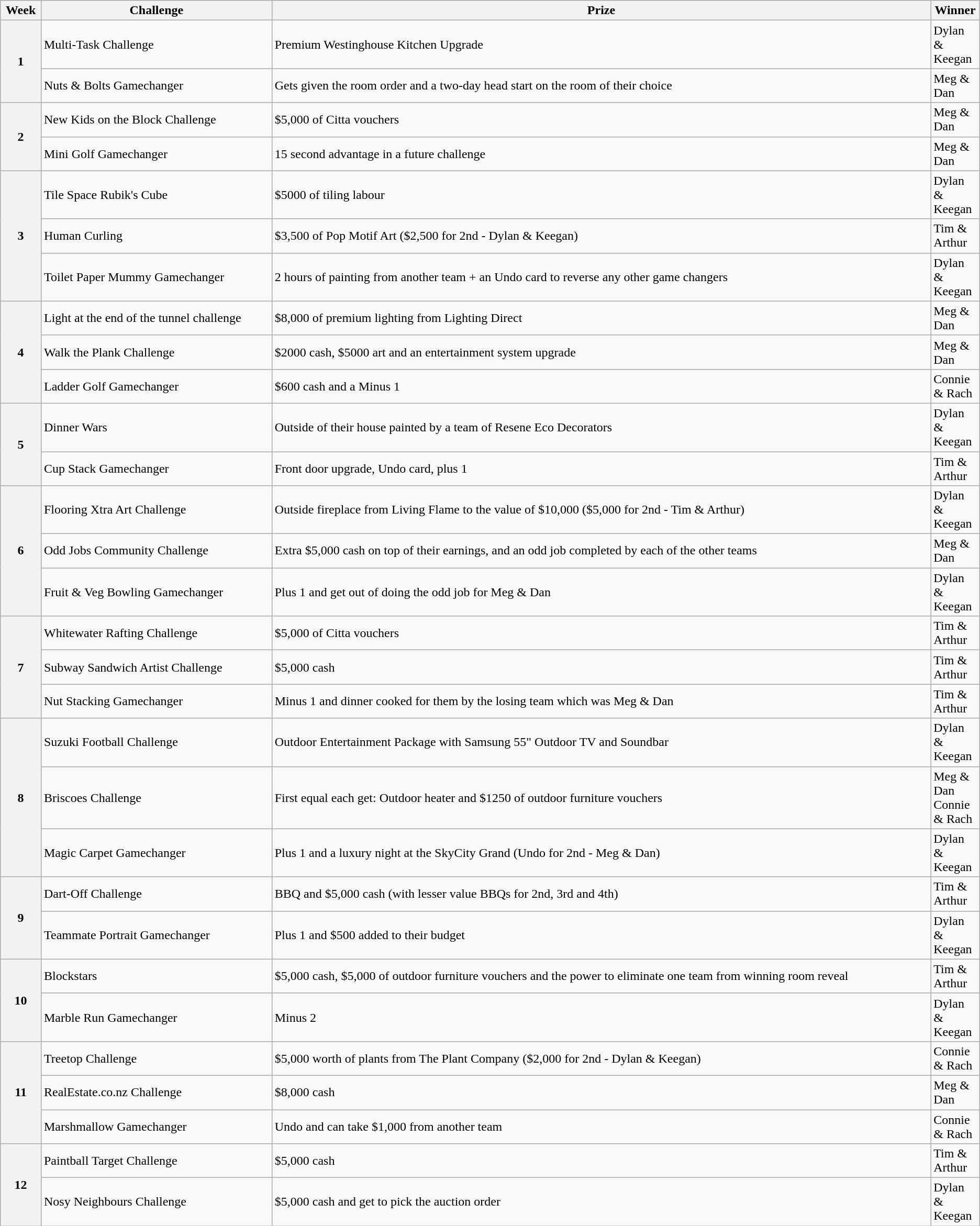<table class="wikitable">
<tr>
<th>Week</th>
<th>Challenge</th>
<th>Prize</th>
<th>Winner</th>
</tr>
<tr>
<th rowspan="2">1</th>
<td>Multi-Task Challenge</td>
<td>Premium Westinghouse Kitchen Upgrade</td>
<td style="width:5%;" scope="col" style="background:yellow; color:black;">Dylan & Keegan</td>
</tr>
<tr>
<td>Nuts & Bolts Gamechanger</td>
<td>Gets given the room order and a two-day head start on the room of their choice</td>
<td style="width:5%;" scope="col" style="background:orange; color:black;">Meg & Dan</td>
</tr>
<tr>
<th rowspan="2">2</th>
<td>New Kids on the Block Challenge</td>
<td>$5,000 of Citta vouchers</td>
<td style="width:5%;" scope="col" style="background:orange; color:black;">Meg & Dan</td>
</tr>
<tr>
<td>Mini Golf Gamechanger</td>
<td>15 second advantage in a future challenge</td>
<td style="width:5%;" scope="col" style="background:orange; color:black;">Meg & Dan</td>
</tr>
<tr>
<th rowspan="3">3</th>
<td>Tile Space Rubik's Cube</td>
<td>$5000 of tiling labour</td>
<td style="width:5%;" scope="col" style="background:yellow; color:black;">Dylan & Keegan</td>
</tr>
<tr>
<td>Human Curling</td>
<td>$3,500 of Pop Motif Art ($2,500 for 2nd - Dylan & Keegan)</td>
<td style="width:5%;" scope="col" style="background:skyblue; color:black;">Tim & Arthur</td>
</tr>
<tr>
<td>Toilet Paper Mummy Gamechanger</td>
<td>2 hours of painting from another team + an Undo card to reverse any other game changers</td>
<td style="width:5%;" scope="col" style="background:yellow; color:black;">Dylan & Keegan</td>
</tr>
<tr>
<th rowspan="3">4</th>
<td>Light at the end of the tunnel challenge</td>
<td>$8,000 of premium lighting from Lighting Direct</td>
<td style="width:5%;" scope="col" style="background:orange; color:black;">Meg & Dan</td>
</tr>
<tr>
<td>Walk the Plank Challenge</td>
<td>$2000 cash, $5000 art and an entertainment system upgrade</td>
<td style="width:5%;" scope="col" style="background:orange; color:black;">Meg & Dan</td>
</tr>
<tr>
<td>Ladder Golf Gamechanger</td>
<td>$600 cash and a Minus 1</td>
<td style="width:5%;" scope="col" style="background:#B87BF6; color:black;">Connie & Rach</td>
</tr>
<tr>
<th rowspan="2">5</th>
<td>Dinner Wars</td>
<td>Outside of their house painted by a team of Resene Eco Decorators</td>
<td style="width:5%;" scope="col" style="background:yellow; color:black;">Dylan & Keegan</td>
</tr>
<tr>
<td>Cup Stack Gamechanger</td>
<td>Front door upgrade, Undo card, plus 1</td>
<td style="width:5%;" scope="col" style="background:skyblue; color:black;">Tim & Arthur</td>
</tr>
<tr>
<th rowspan="3">6</th>
<td>Flooring Xtra Art Challenge</td>
<td>Outside fireplace from Living Flame to the value of $10,000 ($5,000 for 2nd - Tim & Arthur)</td>
<td style="width:5%;" scope="col" style="background:yellow; color:black;">Dylan & Keegan</td>
</tr>
<tr>
<td>Odd Jobs Community Challenge</td>
<td>Extra $5,000 cash on top of their earnings, and an odd job completed by each of the other teams</td>
<td style="width:5%;" scope="col" style="background:orange; color:black;">Meg & Dan</td>
</tr>
<tr>
<td>Fruit & Veg Bowling Gamechanger</td>
<td>Plus 1 and get out of doing the odd job for Meg & Dan</td>
<td style="width:5%;" scope="col" style="background:yellow; color:black;">Dylan & Keegan</td>
</tr>
<tr>
<th rowspan="3">7</th>
<td>Whitewater Rafting Challenge</td>
<td>$5,000 of Citta vouchers</td>
<td style="width:5%;" scope="col" style="background:skyblue; color:black;">Tim & Arthur</td>
</tr>
<tr>
<td>Subway Sandwich Artist Challenge</td>
<td>$5,000 cash</td>
<td style="width:5%;" scope="col" style="background:skyblue; color:black;">Tim & Arthur</td>
</tr>
<tr>
<td>Nut Stacking Gamechanger</td>
<td>Minus 1 and dinner cooked for them by the losing team which was Meg & Dan</td>
<td style="width:5%;" scope="col" style="background:skyblue; color:black;">Tim & Arthur</td>
</tr>
<tr>
<th rowspan="3">8</th>
<td>Suzuki Football Challenge</td>
<td>Outdoor Entertainment Package with Samsung 55" Outdoor TV and Soundbar</td>
<td style="width:5%;" scope="col" style="background:yellow; color:black;">Dylan & Keegan</td>
</tr>
<tr>
<td>Briscoes Challenge</td>
<td>First equal each get: Outdoor heater and $1250 of outdoor furniture vouchers</td>
<td style="width:5%;" scope="col" style="background:lightgrey; color:black;">Meg & Dan<br>Connie & Rach</td>
</tr>
<tr>
<td>Magic Carpet Gamechanger</td>
<td>Plus 1 and a luxury night at the SkyCity Grand (Undo for 2nd - Meg & Dan)</td>
<td style="width:5%;" scope="col" style="background:yellow; color:black;">Dylan & Keegan</td>
</tr>
<tr>
<th rowspan="2">9</th>
<td>Dart-Off Challenge</td>
<td>BBQ and $5,000 cash (with lesser value BBQs for 2nd, 3rd and 4th)</td>
<td style="width:5%;" scope="col" style="background:skyblue; color:black;">Tim & Arthur</td>
</tr>
<tr>
<td>Teammate Portrait Gamechanger</td>
<td>Plus 1 and $500 added to their budget</td>
<td style="width:5%;" scope="col" style="background:yellow; color:black;">Dylan & Keegan</td>
</tr>
<tr>
<th rowspan="2">10</th>
<td>Blockstars</td>
<td>$5,000 cash, $5,000 of outdoor furniture vouchers and the power to eliminate one team from winning room reveal</td>
<td style="width:5%;" scope="col" style="background:skyblue; color:black;">Tim & Arthur</td>
</tr>
<tr>
<td>Marble Run Gamechanger</td>
<td>Minus 2</td>
<td style="width:5%;" scope="col" style="background:yellow; color:black;">Dylan & Keegan</td>
</tr>
<tr>
<th rowspan="3">11</th>
<td>Treetop Challenge</td>
<td>$5,000 worth of plants from The Plant Company ($2,000 for 2nd - Dylan & Keegan)</td>
<td style="width:5%;" scope="col" style="background:#B87BF6; color:black;">Connie & Rach</td>
</tr>
<tr>
<td>RealEstate.co.nz Challenge</td>
<td>$8,000 cash</td>
<td style="width:5%;" scope="col" style="background:orange; color:black;">Meg & Dan</td>
</tr>
<tr>
<td>Marshmallow Gamechanger</td>
<td>Undo and can take $1,000 from another team</td>
<td style="width:5%;" scope="col" style="background:#B87BF6; color:black;">Connie & Rach</td>
</tr>
<tr>
<th rowspan="2">12</th>
<td>Paintball Target Challenge</td>
<td>$5,000 cash</td>
<td style="width:5%;" scope="col" style="background:skyblue; color:black;">Tim & Arthur</td>
</tr>
<tr>
<td>Nosy Neighbours Challenge</td>
<td>$5,000 cash and get to pick the auction order</td>
<td style="width:5%;" scope="col" style="background:yellow; color:black;">Dylan & Keegan</td>
</tr>
</table>
